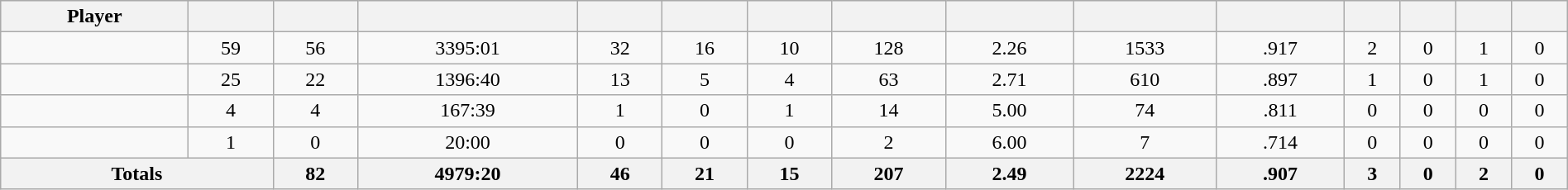<table class="wikitable sortable" style="width:100%;">
<tr style="text-align:center; background:#ddd;">
<th>Player</th>
<th></th>
<th></th>
<th></th>
<th></th>
<th></th>
<th></th>
<th></th>
<th></th>
<th></th>
<th></th>
<th></th>
<th></th>
<th></th>
<th></th>
</tr>
<tr align=center>
<td></td>
<td>59</td>
<td>56</td>
<td>3395:01</td>
<td>32</td>
<td>16</td>
<td>10</td>
<td>128</td>
<td>2.26</td>
<td>1533</td>
<td>.917</td>
<td>2</td>
<td>0</td>
<td>1</td>
<td>0</td>
</tr>
<tr align=center>
<td></td>
<td>25</td>
<td>22</td>
<td>1396:40</td>
<td>13</td>
<td>5</td>
<td>4</td>
<td>63</td>
<td>2.71</td>
<td>610</td>
<td>.897</td>
<td>1</td>
<td>0</td>
<td>1</td>
<td>0</td>
</tr>
<tr align=center>
<td></td>
<td>4</td>
<td>4</td>
<td>167:39</td>
<td>1</td>
<td>0</td>
<td>1</td>
<td>14</td>
<td>5.00</td>
<td>74</td>
<td>.811</td>
<td>0</td>
<td>0</td>
<td>0</td>
<td>0</td>
</tr>
<tr align=center>
<td></td>
<td>1</td>
<td>0</td>
<td>20:00</td>
<td>0</td>
<td>0</td>
<td>0</td>
<td>2</td>
<td>6.00</td>
<td>7</td>
<td>.714</td>
<td>0</td>
<td>0</td>
<td>0</td>
<td>0</td>
</tr>
<tr class="unsortable">
<th colspan=2>Totals</th>
<th>82</th>
<th>4979:20</th>
<th>46</th>
<th>21</th>
<th>15</th>
<th>207</th>
<th>2.49</th>
<th>2224</th>
<th>.907</th>
<th>3</th>
<th>0</th>
<th>2</th>
<th>0</th>
</tr>
</table>
